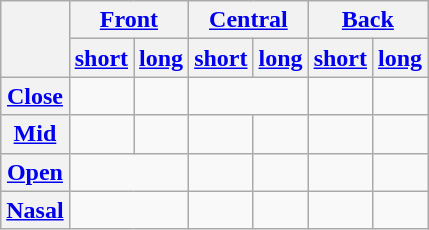<table class="wikitable" style=text-align:center>
<tr>
<th rowspan="2"></th>
<th colspan="2"><a href='#'>Front</a></th>
<th colspan="2"><a href='#'>Central</a></th>
<th colspan="2"><a href='#'>Back</a></th>
</tr>
<tr>
<th><a href='#'>short</a></th>
<th><a href='#'>long</a></th>
<th><a href='#'>short</a></th>
<th><a href='#'>long</a></th>
<th><a href='#'>short</a></th>
<th><a href='#'>long</a></th>
</tr>
<tr>
<th><a href='#'>Close</a></th>
<td> </td>
<td> </td>
<td colspan="2"></td>
<td> </td>
<td> </td>
</tr>
<tr>
<th><a href='#'>Mid</a></th>
<td> </td>
<td> </td>
<td> </td>
<td> </td>
<td> </td>
<td> </td>
</tr>
<tr>
<th><a href='#'>Open</a></th>
<td colspan="2"></td>
<td> </td>
<td> </td>
<td>  </td>
<td> </td>
</tr>
<tr>
<th><a href='#'>Nasal</a></th>
<td colspan="2"></td>
<td> </td>
<td> </td>
<td></td>
<td colspan="2"></td>
</tr>
</table>
